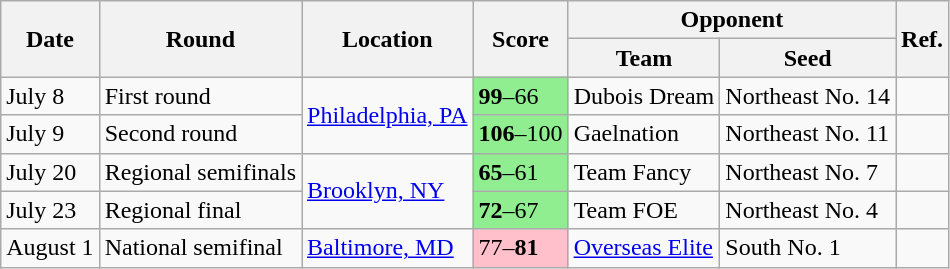<table class="wikitable">
<tr>
<th rowspan=2>Date</th>
<th rowspan=2>Round</th>
<th rowspan=2>Location</th>
<th rowspan=2>Score</th>
<th colspan=2>Opponent</th>
<th rowspan=2>Ref.</th>
</tr>
<tr>
<th>Team</th>
<th>Seed</th>
</tr>
<tr>
<td>July 8</td>
<td>First round</td>
<td rowspan=2><a href='#'>Philadelphia, PA</a></td>
<td bgcolor=lightgreen><strong>99</strong>–66</td>
<td>Dubois Dream</td>
<td>Northeast No. 14</td>
<td></td>
</tr>
<tr>
<td>July 9</td>
<td>Second round</td>
<td bgcolor=lightgreen><strong>106</strong>–100 </td>
<td>Gaelnation</td>
<td>Northeast No. 11</td>
<td></td>
</tr>
<tr>
<td>July 20</td>
<td>Regional semifinals</td>
<td rowspan=2><a href='#'>Brooklyn, NY</a></td>
<td bgcolor=lightgreen><strong>65</strong>–61</td>
<td>Team Fancy</td>
<td>Northeast No. 7</td>
<td></td>
</tr>
<tr>
<td>July 23</td>
<td>Regional final</td>
<td bgcolor=lightgreen><strong>72</strong>–67</td>
<td>Team FOE</td>
<td>Northeast No. 4</td>
<td></td>
</tr>
<tr>
<td>August 1</td>
<td>National semifinal</td>
<td><a href='#'>Baltimore, MD</a></td>
<td bgcolor=pink>77–<strong>81</strong></td>
<td><a href='#'>Overseas Elite</a></td>
<td>South No. 1</td>
<td></td>
</tr>
</table>
